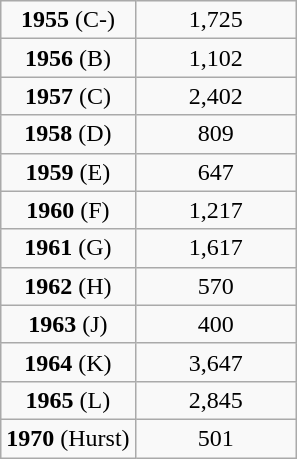<table class="wikitable" style="text-align: center">
<tr>
<td><strong>1955</strong> (C-)</td>
<td scope="col" style="width: 100px;">1,725</td>
</tr>
<tr>
<td><strong>1956</strong> (B)</td>
<td scope="col" style="width: 100px;">1,102</td>
</tr>
<tr>
<td><strong>1957</strong> (C)</td>
<td scope="col" style="width: 100px;">2,402</td>
</tr>
<tr>
<td><strong>1958</strong> (D)</td>
<td scope="col" style="width: 100px;">809</td>
</tr>
<tr>
<td><strong>1959</strong> (E)</td>
<td scope="col" style="width: 100px;">647</td>
</tr>
<tr>
<td><strong>1960</strong> (F)</td>
<td scope="col" style="width: 100px;">1,217</td>
</tr>
<tr>
<td><strong>1961</strong> (G)</td>
<td scope="col" style="width: 100px;">1,617</td>
</tr>
<tr>
<td><strong>1962</strong> (H)</td>
<td scope="col" style="width: 100px;">570</td>
</tr>
<tr>
<td><strong>1963</strong> (J)</td>
<td scope="col" style="width: 100px;">400</td>
</tr>
<tr>
<td><strong>1964</strong> (K)</td>
<td scope="col" style="width: 100px;">3,647</td>
</tr>
<tr>
<td><strong>1965</strong> (L)</td>
<td scope="col" style="width: 100px;">2,845</td>
</tr>
<tr>
<td><strong>1970</strong> (Hurst)</td>
<td scope="col" style="width: 100px;">501</td>
</tr>
</table>
